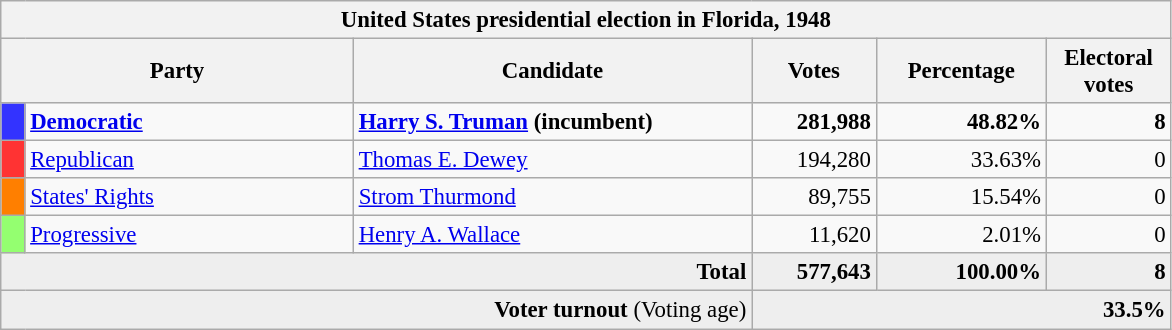<table class="wikitable" style="font-size: 95%;">
<tr>
<th colspan="6">United States presidential election in Florida, 1948</th>
</tr>
<tr>
<th colspan="2" style="width: 15em">Party</th>
<th style="width: 17em">Candidate</th>
<th style="width: 5em">Votes</th>
<th style="width: 7em">Percentage</th>
<th style="width: 5em">Electoral votes</th>
</tr>
<tr>
<th style="background:#3333ff; width:3px;"></th>
<td style="width: 130px"><strong><a href='#'>Democratic</a></strong></td>
<td><strong><a href='#'>Harry S. Truman</a> (incumbent)</strong></td>
<td style="text-align:right;"><strong>281,988</strong></td>
<td style="text-align:right;"><strong>48.82%</strong></td>
<td style="text-align:right;"><strong>8</strong></td>
</tr>
<tr>
<th style="background:#ff3333; width:3px;"></th>
<td style="width: 130px"><a href='#'>Republican</a></td>
<td><a href='#'>Thomas E. Dewey</a></td>
<td style="text-align:right;">194,280</td>
<td style="text-align:right;">33.63%</td>
<td style="text-align:right;">0</td>
</tr>
<tr>
<th style="background:#FF7F00; width:3px;"></th>
<td style="width:130px"><a href='#'>States' Rights</a></td>
<td><a href='#'>Strom Thurmond</a></td>
<td style="text-align:right;">89,755</td>
<td style="text-align:right;">15.54%</td>
<td style="text-align:right;">0</td>
</tr>
<tr>
<th style="background:#94FF70; width:3px;"></th>
<td style="width:130px"><a href='#'>Progressive</a></td>
<td><a href='#'>Henry A. Wallace</a></td>
<td style="text-align:right;">11,620</td>
<td style="text-align:right;">2.01%</td>
<td style="text-align:right;">0</td>
</tr>
<tr style="background:#eee; text-align:right;">
<td colspan="3"><strong>Total</strong></td>
<td><strong>577,643</strong></td>
<td><strong>100.00%</strong></td>
<td><strong>8</strong></td>
</tr>
<tr bgcolor="#EEEEEE">
<td colspan="3" align="right"><strong>Voter turnout</strong> (Voting age)</td>
<td colspan="3" align="right"><strong>33.5%</strong></td>
</tr>
</table>
